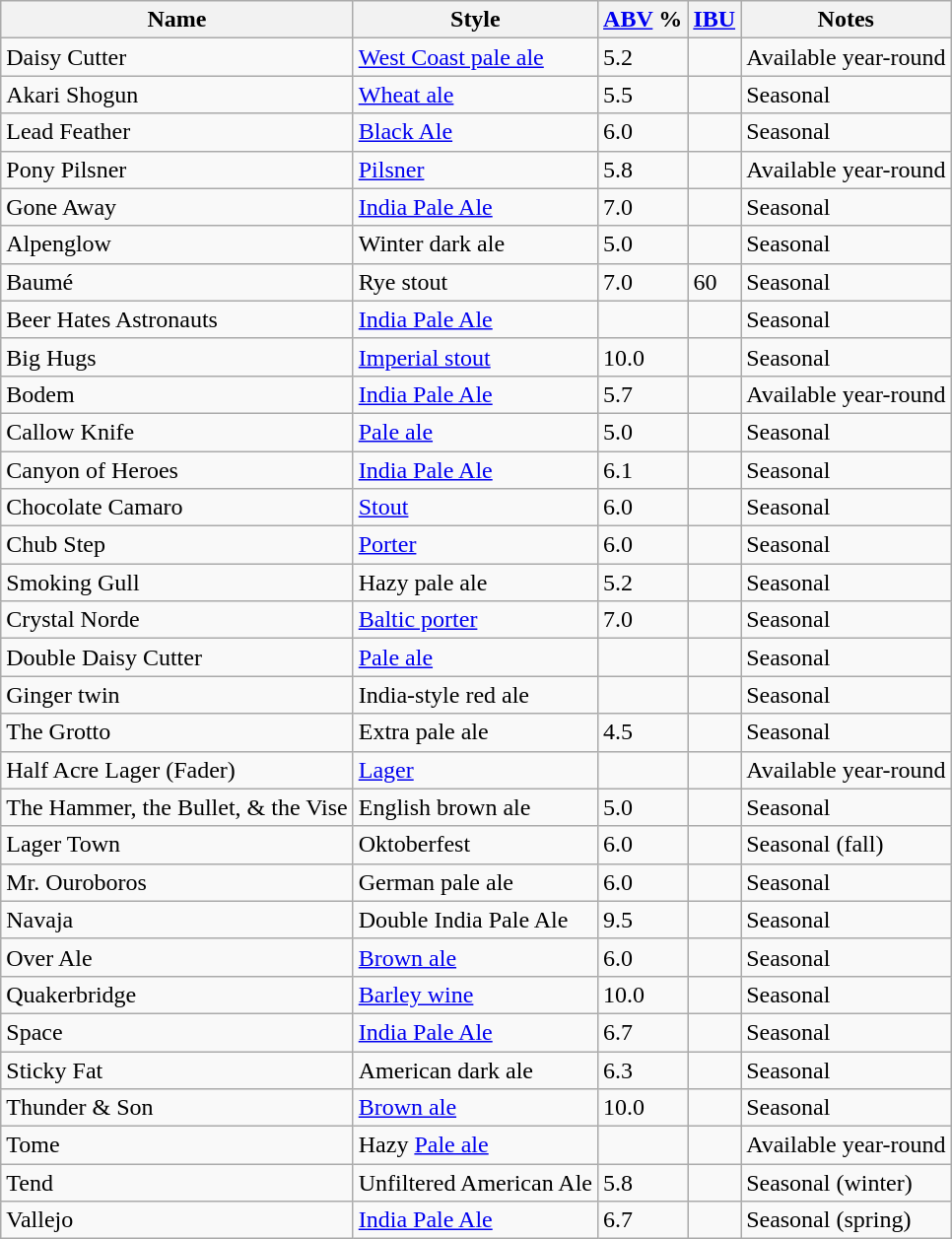<table class="wikitable" border="1">
<tr>
<th>Name</th>
<th>Style</th>
<th><a href='#'>ABV</a> %</th>
<th><a href='#'>IBU</a></th>
<th>Notes</th>
</tr>
<tr>
<td>Daisy Cutter</td>
<td><a href='#'>West Coast pale ale</a></td>
<td>5.2</td>
<td></td>
<td>Available year-round</td>
</tr>
<tr>
<td>Akari Shogun</td>
<td><a href='#'>Wheat ale</a></td>
<td>5.5</td>
<td></td>
<td>Seasonal</td>
</tr>
<tr>
<td>Lead Feather</td>
<td><a href='#'>Black Ale</a></td>
<td>6.0</td>
<td></td>
<td>Seasonal</td>
</tr>
<tr>
<td>Pony Pilsner</td>
<td><a href='#'>Pilsner</a></td>
<td>5.8</td>
<td></td>
<td>Available year-round</td>
</tr>
<tr>
<td>Gone Away</td>
<td><a href='#'>India Pale Ale</a></td>
<td>7.0</td>
<td></td>
<td>Seasonal</td>
</tr>
<tr>
<td>Alpenglow</td>
<td>Winter dark ale</td>
<td>5.0</td>
<td></td>
<td>Seasonal</td>
</tr>
<tr>
<td>Baumé</td>
<td>Rye stout</td>
<td>7.0</td>
<td>60</td>
<td>Seasonal</td>
</tr>
<tr>
<td>Beer Hates Astronauts</td>
<td><a href='#'>India Pale Ale</a></td>
<td></td>
<td></td>
<td>Seasonal</td>
</tr>
<tr>
<td>Big Hugs</td>
<td><a href='#'>Imperial stout</a></td>
<td>10.0</td>
<td></td>
<td>Seasonal</td>
</tr>
<tr>
<td>Bodem</td>
<td><a href='#'>India Pale Ale</a></td>
<td>5.7</td>
<td></td>
<td>Available year-round</td>
</tr>
<tr>
<td>Callow Knife</td>
<td><a href='#'>Pale ale</a></td>
<td>5.0</td>
<td></td>
<td>Seasonal</td>
</tr>
<tr>
<td>Canyon of Heroes</td>
<td><a href='#'>India Pale Ale</a></td>
<td>6.1</td>
<td></td>
<td>Seasonal</td>
</tr>
<tr>
<td>Chocolate Camaro</td>
<td><a href='#'>Stout</a></td>
<td>6.0</td>
<td></td>
<td>Seasonal</td>
</tr>
<tr>
<td>Chub Step</td>
<td><a href='#'>Porter</a></td>
<td>6.0</td>
<td></td>
<td>Seasonal</td>
</tr>
<tr>
<td>Smoking Gull</td>
<td>Hazy pale ale</td>
<td>5.2</td>
<td></td>
<td>Seasonal</td>
</tr>
<tr>
<td>Crystal Norde</td>
<td><a href='#'>Baltic porter</a></td>
<td>7.0</td>
<td></td>
<td>Seasonal</td>
</tr>
<tr>
<td>Double Daisy Cutter</td>
<td><a href='#'>Pale ale</a></td>
<td></td>
<td></td>
<td>Seasonal</td>
</tr>
<tr>
<td>Ginger twin</td>
<td>India-style red ale</td>
<td></td>
<td></td>
<td>Seasonal</td>
</tr>
<tr>
<td>The Grotto</td>
<td>Extra pale ale</td>
<td>4.5</td>
<td></td>
<td>Seasonal</td>
</tr>
<tr>
<td>Half Acre Lager (Fader)</td>
<td><a href='#'>Lager</a></td>
<td></td>
<td></td>
<td>Available year-round</td>
</tr>
<tr>
<td>The Hammer, the Bullet, & the Vise</td>
<td>English brown ale</td>
<td>5.0</td>
<td></td>
<td>Seasonal</td>
</tr>
<tr>
<td>Lager Town</td>
<td>Oktoberfest</td>
<td>6.0</td>
<td></td>
<td>Seasonal (fall)</td>
</tr>
<tr>
<td>Mr. Ouroboros</td>
<td>German pale ale</td>
<td>6.0</td>
<td></td>
<td>Seasonal</td>
</tr>
<tr>
<td>Navaja</td>
<td>Double India Pale Ale</td>
<td>9.5</td>
<td></td>
<td>Seasonal</td>
</tr>
<tr>
<td>Over Ale</td>
<td><a href='#'>Brown ale</a></td>
<td>6.0</td>
<td></td>
<td>Seasonal</td>
</tr>
<tr>
<td>Quakerbridge</td>
<td><a href='#'>Barley wine</a></td>
<td>10.0</td>
<td></td>
<td>Seasonal</td>
</tr>
<tr>
<td>Space</td>
<td><a href='#'>India Pale Ale</a></td>
<td>6.7</td>
<td></td>
<td>Seasonal</td>
</tr>
<tr>
<td>Sticky Fat</td>
<td>American dark ale</td>
<td>6.3</td>
<td></td>
<td>Seasonal</td>
</tr>
<tr>
<td>Thunder & Son</td>
<td><a href='#'>Brown ale</a></td>
<td>10.0</td>
<td></td>
<td>Seasonal</td>
</tr>
<tr>
<td>Tome</td>
<td>Hazy <a href='#'>Pale ale</a></td>
<td></td>
<td></td>
<td>Available year-round</td>
</tr>
<tr>
<td>Tend</td>
<td>Unfiltered American Ale</td>
<td>5.8</td>
<td></td>
<td>Seasonal (winter)</td>
</tr>
<tr>
<td>Vallejo</td>
<td><a href='#'>India Pale Ale</a></td>
<td>6.7</td>
<td></td>
<td>Seasonal (spring)</td>
</tr>
</table>
